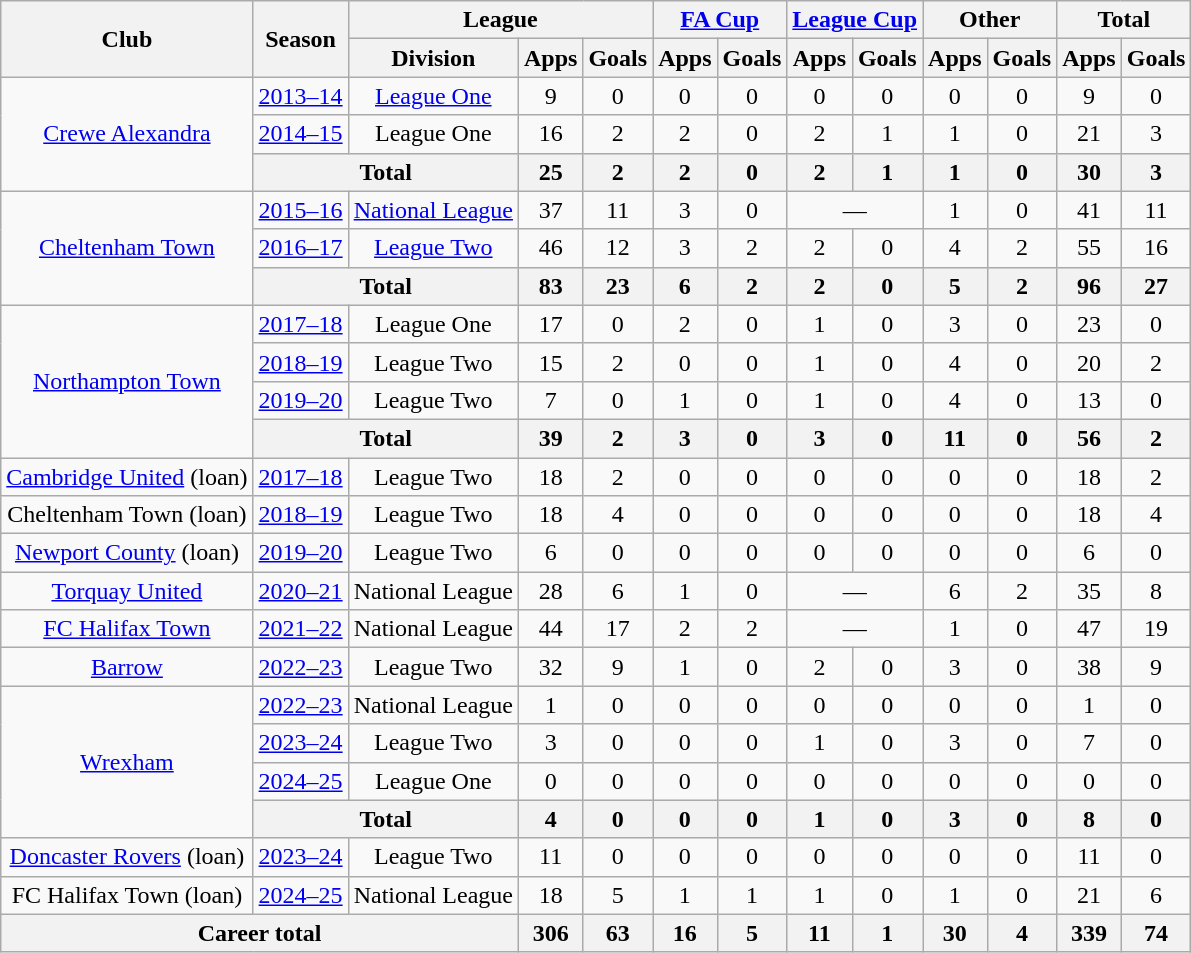<table class="wikitable" style="text-align: center">
<tr>
<th rowspan="2">Club</th>
<th rowspan="2">Season</th>
<th colspan="3">League</th>
<th colspan="2"><a href='#'>FA Cup</a></th>
<th colspan="2"><a href='#'>League Cup</a></th>
<th colspan="2">Other</th>
<th colspan="2">Total</th>
</tr>
<tr>
<th>Division</th>
<th>Apps</th>
<th>Goals</th>
<th>Apps</th>
<th>Goals</th>
<th>Apps</th>
<th>Goals</th>
<th>Apps</th>
<th>Goals</th>
<th>Apps</th>
<th>Goals</th>
</tr>
<tr>
<td rowspan="3"><a href='#'>Crewe Alexandra</a></td>
<td><a href='#'>2013–14</a></td>
<td><a href='#'>League One</a></td>
<td>9</td>
<td>0</td>
<td>0</td>
<td>0</td>
<td>0</td>
<td>0</td>
<td>0</td>
<td>0</td>
<td>9</td>
<td>0</td>
</tr>
<tr>
<td><a href='#'>2014–15</a></td>
<td>League One</td>
<td>16</td>
<td>2</td>
<td>2</td>
<td>0</td>
<td>2</td>
<td>1</td>
<td>1</td>
<td>0</td>
<td>21</td>
<td>3</td>
</tr>
<tr>
<th colspan="2">Total</th>
<th>25</th>
<th>2</th>
<th>2</th>
<th>0</th>
<th>2</th>
<th>1</th>
<th>1</th>
<th>0</th>
<th>30</th>
<th>3</th>
</tr>
<tr>
<td rowspan="3"><a href='#'>Cheltenham Town</a></td>
<td><a href='#'>2015–16</a></td>
<td><a href='#'>National League</a></td>
<td>37</td>
<td>11</td>
<td>3</td>
<td>0</td>
<td colspan="2">—</td>
<td>1</td>
<td>0</td>
<td>41</td>
<td>11</td>
</tr>
<tr>
<td><a href='#'>2016–17</a></td>
<td><a href='#'>League Two</a></td>
<td>46</td>
<td>12</td>
<td>3</td>
<td>2</td>
<td>2</td>
<td>0</td>
<td>4</td>
<td>2</td>
<td>55</td>
<td>16</td>
</tr>
<tr>
<th colspan="2">Total</th>
<th>83</th>
<th>23</th>
<th>6</th>
<th>2</th>
<th>2</th>
<th>0</th>
<th>5</th>
<th>2</th>
<th>96</th>
<th>27</th>
</tr>
<tr>
<td rowspan=4><a href='#'>Northampton Town</a></td>
<td><a href='#'>2017–18</a></td>
<td>League One</td>
<td>17</td>
<td>0</td>
<td>2</td>
<td>0</td>
<td>1</td>
<td>0</td>
<td>3</td>
<td>0</td>
<td>23</td>
<td>0</td>
</tr>
<tr>
<td><a href='#'>2018–19</a></td>
<td>League Two</td>
<td>15</td>
<td>2</td>
<td>0</td>
<td>0</td>
<td>1</td>
<td>0</td>
<td>4</td>
<td>0</td>
<td>20</td>
<td>2</td>
</tr>
<tr>
<td><a href='#'>2019–20</a></td>
<td>League Two</td>
<td>7</td>
<td>0</td>
<td>1</td>
<td>0</td>
<td>1</td>
<td>0</td>
<td>4</td>
<td>0</td>
<td>13</td>
<td>0</td>
</tr>
<tr>
<th colspan="2">Total</th>
<th>39</th>
<th>2</th>
<th>3</th>
<th>0</th>
<th>3</th>
<th>0</th>
<th>11</th>
<th>0</th>
<th>56</th>
<th>2</th>
</tr>
<tr>
<td><a href='#'>Cambridge United</a> (loan)</td>
<td><a href='#'>2017–18</a></td>
<td>League Two</td>
<td>18</td>
<td>2</td>
<td>0</td>
<td>0</td>
<td>0</td>
<td>0</td>
<td>0</td>
<td>0</td>
<td>18</td>
<td>2</td>
</tr>
<tr>
<td>Cheltenham Town  (loan)</td>
<td><a href='#'>2018–19</a></td>
<td>League Two</td>
<td>18</td>
<td>4</td>
<td>0</td>
<td>0</td>
<td>0</td>
<td>0</td>
<td>0</td>
<td>0</td>
<td>18</td>
<td>4</td>
</tr>
<tr>
<td><a href='#'>Newport County</a>  (loan)</td>
<td><a href='#'>2019–20</a></td>
<td>League Two</td>
<td>6</td>
<td>0</td>
<td>0</td>
<td>0</td>
<td>0</td>
<td>0</td>
<td>0</td>
<td>0</td>
<td>6</td>
<td>0</td>
</tr>
<tr>
<td><a href='#'>Torquay United</a></td>
<td><a href='#'>2020–21</a></td>
<td>National League</td>
<td>28</td>
<td>6</td>
<td>1</td>
<td>0</td>
<td colspan="2">—</td>
<td>6</td>
<td>2</td>
<td>35</td>
<td>8</td>
</tr>
<tr>
<td><a href='#'>FC Halifax Town</a></td>
<td><a href='#'>2021–22</a></td>
<td>National League</td>
<td>44</td>
<td>17</td>
<td>2</td>
<td>2</td>
<td colspan="2">—</td>
<td>1</td>
<td>0</td>
<td>47</td>
<td>19</td>
</tr>
<tr>
<td><a href='#'>Barrow</a></td>
<td><a href='#'>2022–23</a></td>
<td>League Two</td>
<td>32</td>
<td>9</td>
<td>1</td>
<td>0</td>
<td>2</td>
<td>0</td>
<td>3</td>
<td>0</td>
<td>38</td>
<td>9</td>
</tr>
<tr>
<td rowspan=4><a href='#'>Wrexham</a></td>
<td><a href='#'>2022–23</a></td>
<td>National League</td>
<td>1</td>
<td>0</td>
<td>0</td>
<td>0</td>
<td>0</td>
<td>0</td>
<td>0</td>
<td>0</td>
<td>1</td>
<td>0</td>
</tr>
<tr>
<td><a href='#'>2023–24</a></td>
<td>League Two</td>
<td>3</td>
<td>0</td>
<td>0</td>
<td>0</td>
<td>1</td>
<td>0</td>
<td>3</td>
<td>0</td>
<td>7</td>
<td>0</td>
</tr>
<tr>
<td><a href='#'>2024–25</a></td>
<td>League One</td>
<td>0</td>
<td>0</td>
<td>0</td>
<td>0</td>
<td>0</td>
<td>0</td>
<td>0</td>
<td>0</td>
<td>0</td>
<td>0</td>
</tr>
<tr>
<th colspan="2">Total</th>
<th>4</th>
<th>0</th>
<th>0</th>
<th>0</th>
<th>1</th>
<th>0</th>
<th>3</th>
<th>0</th>
<th>8</th>
<th>0</th>
</tr>
<tr>
<td><a href='#'>Doncaster Rovers</a> (loan)</td>
<td><a href='#'>2023–24</a></td>
<td>League Two</td>
<td>11</td>
<td>0</td>
<td>0</td>
<td>0</td>
<td>0</td>
<td>0</td>
<td>0</td>
<td>0</td>
<td>11</td>
<td>0</td>
</tr>
<tr>
<td>FC Halifax Town (loan)</td>
<td><a href='#'>2024–25</a></td>
<td>National League</td>
<td>18</td>
<td>5</td>
<td>1</td>
<td>1</td>
<td>1</td>
<td>0</td>
<td>1</td>
<td>0</td>
<td>21</td>
<td>6</td>
</tr>
<tr>
<th colspan="3">Career total</th>
<th>306</th>
<th>63</th>
<th>16</th>
<th>5</th>
<th>11</th>
<th>1</th>
<th>30</th>
<th>4</th>
<th>339</th>
<th>74</th>
</tr>
</table>
